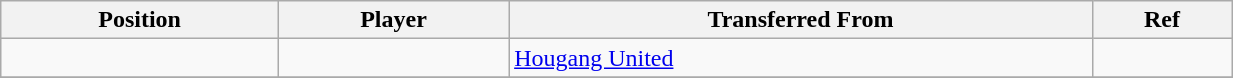<table class="wikitable sortable" style="width:65%; text-align:center; font-size:100%; text-align:left;">
<tr>
<th><strong>Position</strong></th>
<th><strong>Player</strong></th>
<th><strong>Transferred From</strong></th>
<th><strong>Ref</strong></th>
</tr>
<tr>
<td></td>
<td></td>
<td> <a href='#'>Hougang United</a></td>
<td></td>
</tr>
<tr>
</tr>
</table>
